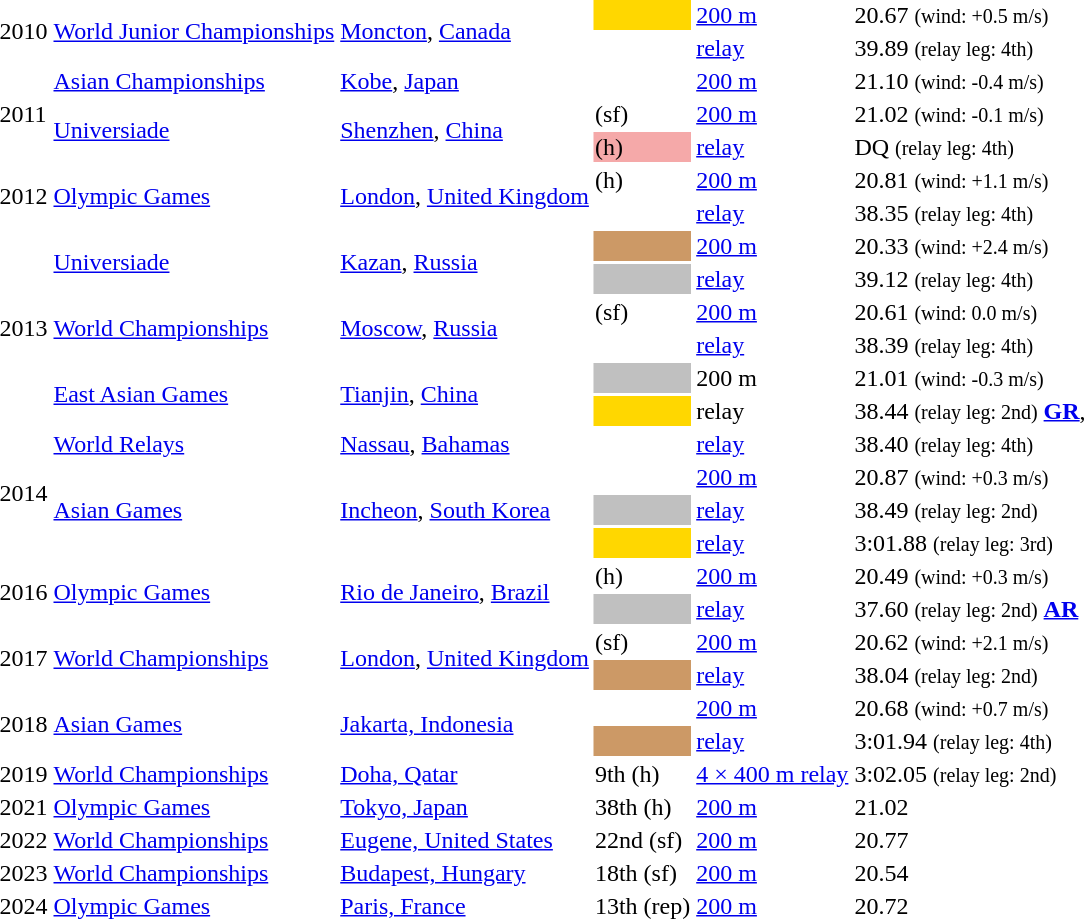<table>
<tr>
<td rowspan=2>2010</td>
<td rowspan=2><a href='#'>World Junior Championships</a></td>
<td rowspan=2><a href='#'>Moncton</a>, <a href='#'>Canada</a></td>
<td bgcolor="gold"></td>
<td><a href='#'>200 m</a></td>
<td>20.67 <small>(wind: +0.5 m/s)</small></td>
</tr>
<tr>
<td></td>
<td><a href='#'> relay</a></td>
<td>39.89 <small>(relay leg: 4th)</small></td>
</tr>
<tr>
<td rowspan=3>2011</td>
<td><a href='#'>Asian Championships</a></td>
<td><a href='#'>Kobe</a>, <a href='#'>Japan</a></td>
<td></td>
<td><a href='#'>200 m</a></td>
<td>21.10 <small>(wind: -0.4 m/s)</small></td>
</tr>
<tr>
<td rowspan=2><a href='#'>Universiade</a></td>
<td rowspan=2><a href='#'>Shenzhen</a>, <a href='#'>China</a></td>
<td> (sf)</td>
<td><a href='#'>200 m</a></td>
<td>21.02 <small>(wind: -0.1 m/s)</small></td>
</tr>
<tr>
<td style="background:#F5A9A9;"> (h)</td>
<td><a href='#'> relay</a></td>
<td>DQ <small>(relay leg: 4th)</small></td>
</tr>
<tr>
<td rowspan=2>2012</td>
<td rowspan=2><a href='#'>Olympic Games</a></td>
<td rowspan=2><a href='#'>London</a>, <a href='#'>United Kingdom</a></td>
<td> (h)</td>
<td><a href='#'>200 m</a></td>
<td>20.81 <small>(wind: +1.1 m/s)</small></td>
</tr>
<tr>
<td></td>
<td><a href='#'> relay</a></td>
<td>38.35 <small>(relay leg: 4th)</small></td>
</tr>
<tr>
<td rowspan=6>2013</td>
<td rowspan=2><a href='#'>Universiade</a></td>
<td rowspan=2><a href='#'>Kazan</a>, <a href='#'>Russia</a></td>
<td bgcolor=cc9966></td>
<td><a href='#'>200 m</a></td>
<td>20.33 <small>(wind: +2.4 m/s)</small></td>
</tr>
<tr>
<td bgcolor="silver"></td>
<td><a href='#'> relay</a></td>
<td>39.12 <small>(relay leg: 4th)</small></td>
</tr>
<tr>
<td rowspan=2><a href='#'>World Championships</a></td>
<td rowspan=2><a href='#'>Moscow</a>, <a href='#'>Russia</a></td>
<td> (sf)</td>
<td><a href='#'>200 m</a></td>
<td>20.61 <small>(wind: 0.0 m/s)</small></td>
</tr>
<tr>
<td></td>
<td><a href='#'> relay</a></td>
<td>38.39 <small>(relay leg: 4th)</small></td>
</tr>
<tr>
<td rowspan=2><a href='#'>East Asian Games</a></td>
<td rowspan=2><a href='#'>Tianjin</a>, <a href='#'>China</a></td>
<td bgcolor="silver"></td>
<td>200 m</td>
<td>21.01 <small>(wind: -0.3 m/s)</small></td>
</tr>
<tr>
<td bgcolor="gold"></td>
<td> relay</td>
<td>38.44 <small>(relay leg: 2nd)</small> <strong><a href='#'>GR</a></strong>, <strong></strong></td>
</tr>
<tr>
<td rowspan=4>2014</td>
<td><a href='#'>World Relays</a></td>
<td><a href='#'>Nassau</a>, <a href='#'>Bahamas</a></td>
<td></td>
<td><a href='#'> relay</a></td>
<td>38.40 <small>(relay leg: 4th)</small></td>
</tr>
<tr>
<td rowspan=3><a href='#'>Asian Games</a></td>
<td rowspan=3><a href='#'>Incheon</a>, <a href='#'>South Korea</a></td>
<td></td>
<td><a href='#'>200 m</a></td>
<td>20.87 <small>(wind: +0.3 m/s)</small></td>
</tr>
<tr>
<td bgcolor="silver"></td>
<td><a href='#'> relay</a></td>
<td>38.49 <small>(relay leg: 2nd)</small></td>
</tr>
<tr>
<td bgcolor="gold"></td>
<td><a href='#'> relay</a></td>
<td>3:01.88 <small>(relay leg: 3rd)</small></td>
</tr>
<tr>
<td rowspan=2>2016</td>
<td rowspan=2><a href='#'>Olympic Games</a></td>
<td rowspan=2><a href='#'>Rio de Janeiro</a>, <a href='#'>Brazil</a></td>
<td> (h)</td>
<td><a href='#'>200 m</a></td>
<td>20.49 <small>(wind: +0.3 m/s)</small></td>
</tr>
<tr>
<td bgcolor="silver"></td>
<td><a href='#'> relay</a></td>
<td>37.60 <small>(relay leg: 2nd)</small> <strong><a href='#'>AR</a></strong></td>
</tr>
<tr>
<td rowspan=2>2017</td>
<td rowspan=2><a href='#'>World Championships</a></td>
<td rowspan=2><a href='#'>London</a>, <a href='#'>United Kingdom</a></td>
<td> (sf)</td>
<td><a href='#'>200 m</a></td>
<td>20.62 <small>(wind: +2.1 m/s)</small></td>
</tr>
<tr>
<td bgcolor=cc9966></td>
<td><a href='#'> relay</a></td>
<td>38.04 <small>(relay leg: 2nd)</small></td>
</tr>
<tr>
<td rowspan=2>2018</td>
<td rowspan=2><a href='#'>Asian Games</a></td>
<td rowspan=2><a href='#'>Jakarta, Indonesia</a></td>
<td></td>
<td><a href='#'>200 m</a></td>
<td>20.68 <small>(wind: +0.7 m/s)</small></td>
</tr>
<tr>
<td bgcolor=cc9966></td>
<td><a href='#'> relay</a></td>
<td>3:01.94 <small>(relay leg: 4th)</small></td>
</tr>
<tr>
<td>2019</td>
<td><a href='#'>World Championships</a></td>
<td><a href='#'>Doha, Qatar</a></td>
<td>9th (h)</td>
<td><a href='#'>4 × 400 m relay</a></td>
<td>3:02.05 <small>(relay leg: 2nd)</small></td>
</tr>
<tr>
<td>2021</td>
<td><a href='#'>Olympic Games</a></td>
<td><a href='#'>Tokyo, Japan</a></td>
<td>38th (h)</td>
<td><a href='#'>200 m</a></td>
<td>21.02</td>
</tr>
<tr>
<td>2022</td>
<td><a href='#'>World Championships</a></td>
<td><a href='#'>Eugene, United States</a></td>
<td>22nd (sf)</td>
<td><a href='#'>200 m</a></td>
<td>20.77</td>
</tr>
<tr>
<td>2023</td>
<td><a href='#'>World Championships</a></td>
<td><a href='#'>Budapest, Hungary</a></td>
<td>18th (sf)</td>
<td><a href='#'>200 m</a></td>
<td>20.54</td>
</tr>
<tr>
<td>2024</td>
<td><a href='#'>Olympic Games</a></td>
<td><a href='#'>Paris, France</a></td>
<td>13th (rep)</td>
<td><a href='#'>200 m</a></td>
<td>20.72</td>
</tr>
</table>
